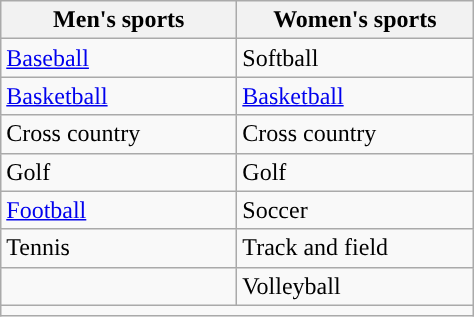<table class="wikitable" style=" ">
<tr>
<th width=150px>Men's sports</th>
<th width=150px>Women's sports</th>
</tr>
<tr>
<td><a href='#'>Baseball</a></td>
<td>Softball</td>
</tr>
<tr>
<td><a href='#'>Basketball</a></td>
<td><a href='#'>Basketball</a></td>
</tr>
<tr>
<td>Cross country</td>
<td>Cross country</td>
</tr>
<tr>
<td>Golf</td>
<td>Golf</td>
</tr>
<tr>
<td><a href='#'>Football</a></td>
<td>Soccer</td>
</tr>
<tr>
<td>Tennis</td>
<td>Track and field</td>
</tr>
<tr>
<td></td>
<td>Volleyball</td>
</tr>
<tr>
<td colspan="2"></td>
</tr>
</table>
